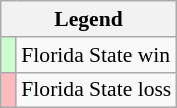<table class="wikitable" style="font-size:90%">
<tr>
<th colspan="2">Legend</th>
</tr>
<tr>
<td bgcolor="#ccffcc"> </td>
<td>Florida State win</td>
</tr>
<tr>
<td bgcolor="#ffbbbb"> </td>
<td>Florida State loss</td>
</tr>
</table>
